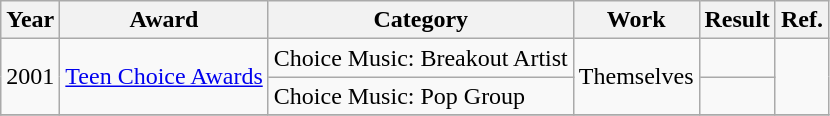<table class="wikitable">
<tr>
<th scope="col">Year</th>
<th scope="col">Award</th>
<th scope="col">Category</th>
<th scope="col">Work</th>
<th scope="col">Result</th>
<th scope="col">Ref.</th>
</tr>
<tr>
<td rowspan="2">2001</td>
<td rowspan="2"><a href='#'>Teen Choice Awards</a></td>
<td>Choice Music: Breakout Artist</td>
<td rowspan="2">Themselves</td>
<td></td>
<td rowspan="2"></td>
</tr>
<tr>
<td>Choice Music: Pop Group</td>
<td></td>
</tr>
<tr>
</tr>
</table>
